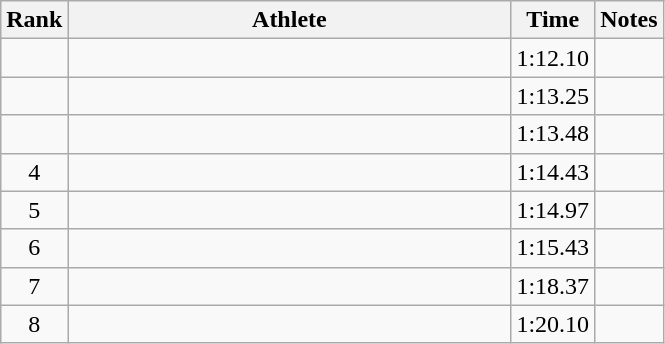<table class="wikitable" style="text-align:center">
<tr>
<th>Rank</th>
<th Style="width:18em">Athlete</th>
<th>Time</th>
<th>Notes</th>
</tr>
<tr>
<td></td>
<td style="text-align:left"></td>
<td>1:12.10</td>
<td></td>
</tr>
<tr>
<td></td>
<td style="text-align:left"></td>
<td>1:13.25</td>
<td></td>
</tr>
<tr>
<td></td>
<td style="text-align:left"></td>
<td>1:13.48</td>
<td></td>
</tr>
<tr>
<td>4</td>
<td style="text-align:left"></td>
<td>1:14.43</td>
<td></td>
</tr>
<tr>
<td>5</td>
<td style="text-align:left"></td>
<td>1:14.97</td>
<td></td>
</tr>
<tr>
<td>6</td>
<td style="text-align:left"></td>
<td>1:15.43</td>
<td></td>
</tr>
<tr>
<td>7</td>
<td style="text-align:left"></td>
<td>1:18.37</td>
<td></td>
</tr>
<tr>
<td>8</td>
<td style="text-align:left"></td>
<td>1:20.10</td>
<td></td>
</tr>
</table>
